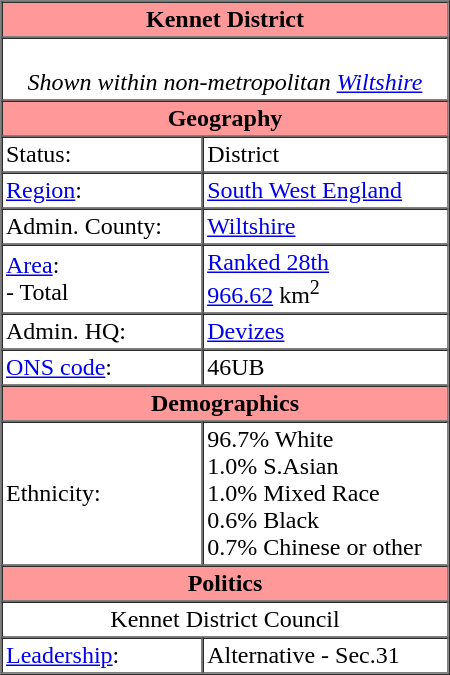<table border=1 cellpadding="2" cellspacing="0" align="right" width=300>
<tr>
<th colspan=2 align=center bgcolor="#ff9999">Kennet District</th>
</tr>
<tr>
<td colspan=2 align=center><br><em>Shown within non-metropolitan <a href='#'>Wiltshire</a></em></td>
</tr>
<tr>
<th colspan=2 bgcolor="#ff9999">Geography</th>
</tr>
<tr>
<td width="45%">Status:</td>
<td>District</td>
</tr>
<tr>
<td><a href='#'>Region</a>:</td>
<td><a href='#'>South West England</a></td>
</tr>
<tr>
<td>Admin. County:</td>
<td><a href='#'>Wiltshire</a></td>
</tr>
<tr>
<td><a href='#'>Area</a>:<br>- Total</td>
<td><a href='#'>Ranked 28th</a><br><a href='#'>966.62</a> km<sup>2</sup></td>
</tr>
<tr>
<td>Admin. HQ:</td>
<td><a href='#'>Devizes</a></td>
</tr>
<tr>
<td><a href='#'>ONS code</a>:</td>
<td>46UB</td>
</tr>
<tr>
<th colspan=2 bgcolor="#ff9999">Demographics</th>
</tr>
<tr>
<td>Ethnicity:</td>
<td>96.7% White<br>1.0% S.Asian<br>1.0% Mixed Race<br>0.6% Black<br>0.7% Chinese or other<br></td>
</tr>
<tr>
<th colspan=2 bgcolor="#ff9999">Politics</th>
</tr>
<tr>
<td colspan=2 align=center>Kennet District Council</td>
</tr>
<tr>
<td><a href='#'>Leadership</a>:</td>
<td>Alternative - Sec.31</td>
</tr>
</table>
